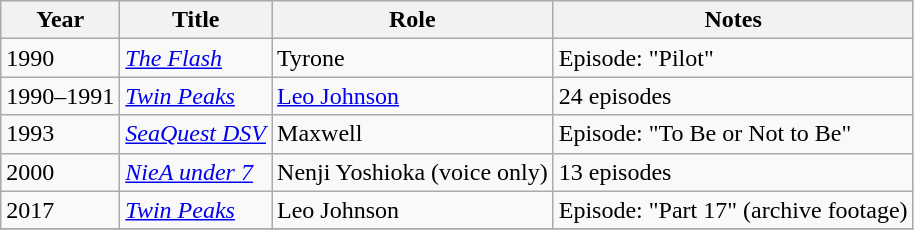<table class = "wikitable sortable">
<tr>
<th>Year</th>
<th>Title</th>
<th>Role</th>
<th class = "unsortable">Notes</th>
</tr>
<tr>
<td>1990</td>
<td><em><a href='#'>The Flash</a></em></td>
<td>Tyrone</td>
<td>Episode: "Pilot"</td>
</tr>
<tr>
<td>1990–1991</td>
<td><em><a href='#'>Twin Peaks</a></em></td>
<td><a href='#'>Leo Johnson</a></td>
<td>24 episodes</td>
</tr>
<tr>
<td>1993</td>
<td><em><a href='#'>SeaQuest DSV</a></em></td>
<td>Maxwell</td>
<td>Episode: "To Be or Not to Be"</td>
</tr>
<tr>
<td>2000</td>
<td><em><a href='#'>NieA under 7</a></em></td>
<td>Nenji Yoshioka (voice only)</td>
<td>13 episodes</td>
</tr>
<tr>
<td>2017</td>
<td><em><a href='#'>Twin Peaks</a></em></td>
<td>Leo Johnson</td>
<td>Episode: "Part 17" (archive footage)</td>
</tr>
<tr>
</tr>
</table>
